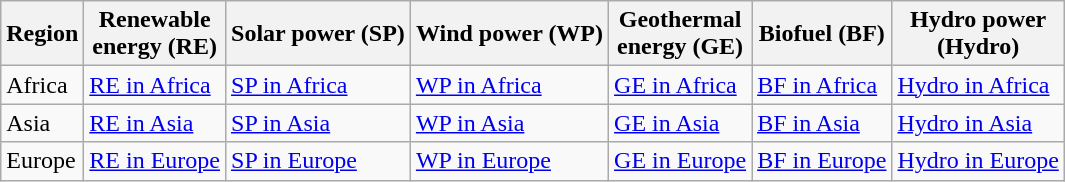<table class="wikitable">
<tr>
<th>Region</th>
<th>Renewable <br> energy (RE)</th>
<th>Solar power (SP)</th>
<th>Wind power (WP)</th>
<th>Geothermal <br> energy (GE)</th>
<th>Biofuel (BF)</th>
<th>Hydro power <br> (Hydro)</th>
</tr>
<tr>
<td>Africa</td>
<td><a href='#'>RE in Africa</a></td>
<td><a href='#'>SP in Africa</a></td>
<td><a href='#'>WP in Africa</a></td>
<td><a href='#'>GE in Africa</a></td>
<td><a href='#'>BF in Africa</a></td>
<td><a href='#'>Hydro in Africa</a></td>
</tr>
<tr>
<td>Asia</td>
<td><a href='#'>RE in Asia</a></td>
<td><a href='#'>SP in Asia</a></td>
<td><a href='#'>WP in Asia</a></td>
<td><a href='#'>GE in Asia</a></td>
<td><a href='#'>BF in Asia</a></td>
<td><a href='#'>Hydro in Asia</a></td>
</tr>
<tr>
<td>Europe</td>
<td><a href='#'>RE in Europe</a></td>
<td><a href='#'>SP in Europe</a></td>
<td><a href='#'>WP in Europe</a></td>
<td><a href='#'>GE in Europe</a></td>
<td><a href='#'>BF in Europe</a></td>
<td><a href='#'>Hydro in Europe</a></td>
</tr>
</table>
